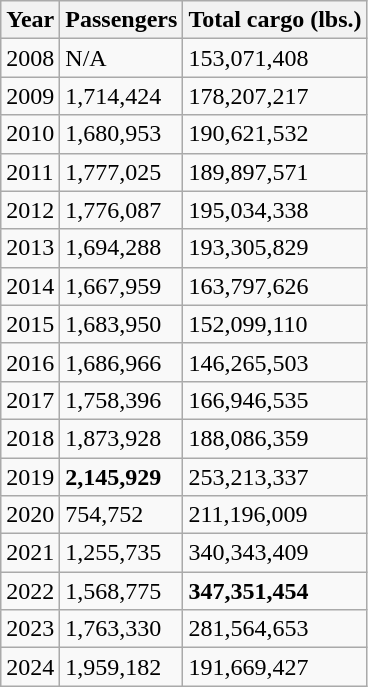<table class="wikitable">
<tr>
<th>Year</th>
<th>Passengers</th>
<th>Total cargo (lbs.)</th>
</tr>
<tr>
<td>2008</td>
<td>N/A</td>
<td>153,071,408</td>
</tr>
<tr>
<td>2009</td>
<td>1,714,424</td>
<td>178,207,217</td>
</tr>
<tr>
<td>2010</td>
<td>1,680,953</td>
<td>190,621,532</td>
</tr>
<tr>
<td>2011</td>
<td>1,777,025</td>
<td>189,897,571</td>
</tr>
<tr>
<td>2012</td>
<td>1,776,087</td>
<td>195,034,338</td>
</tr>
<tr>
<td>2013</td>
<td>1,694,288</td>
<td>193,305,829</td>
</tr>
<tr>
<td>2014</td>
<td>1,667,959</td>
<td>163,797,626</td>
</tr>
<tr>
<td>2015</td>
<td>1,683,950</td>
<td>152,099,110</td>
</tr>
<tr>
<td>2016</td>
<td>1,686,966</td>
<td>146,265,503</td>
</tr>
<tr>
<td>2017</td>
<td>1,758,396</td>
<td>166,946,535</td>
</tr>
<tr>
<td>2018</td>
<td>1,873,928</td>
<td>188,086,359</td>
</tr>
<tr>
<td>2019</td>
<td><strong>2,145,929</strong></td>
<td>253,213,337</td>
</tr>
<tr>
<td>2020</td>
<td>754,752</td>
<td>211,196,009</td>
</tr>
<tr>
<td>2021</td>
<td>1,255,735</td>
<td>340,343,409</td>
</tr>
<tr>
<td>2022</td>
<td>1,568,775</td>
<td><strong>347,351,454</strong></td>
</tr>
<tr>
<td>2023</td>
<td>1,763,330</td>
<td>281,564,653</td>
</tr>
<tr>
<td>2024</td>
<td>1,959,182</td>
<td>191,669,427</td>
</tr>
</table>
